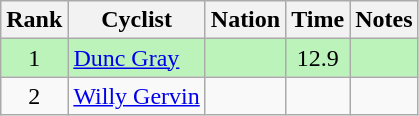<table class="wikitable sortable" style="text-align:center">
<tr>
<th>Rank</th>
<th>Cyclist</th>
<th>Nation</th>
<th>Time</th>
<th>Notes</th>
</tr>
<tr bgcolor=bbf3bb>
<td>1</td>
<td align=left><a href='#'>Dunc Gray</a></td>
<td align=left></td>
<td>12.9</td>
<td></td>
</tr>
<tr>
<td>2</td>
<td align=left><a href='#'>Willy Gervin</a></td>
<td align=left></td>
<td></td>
<td></td>
</tr>
</table>
